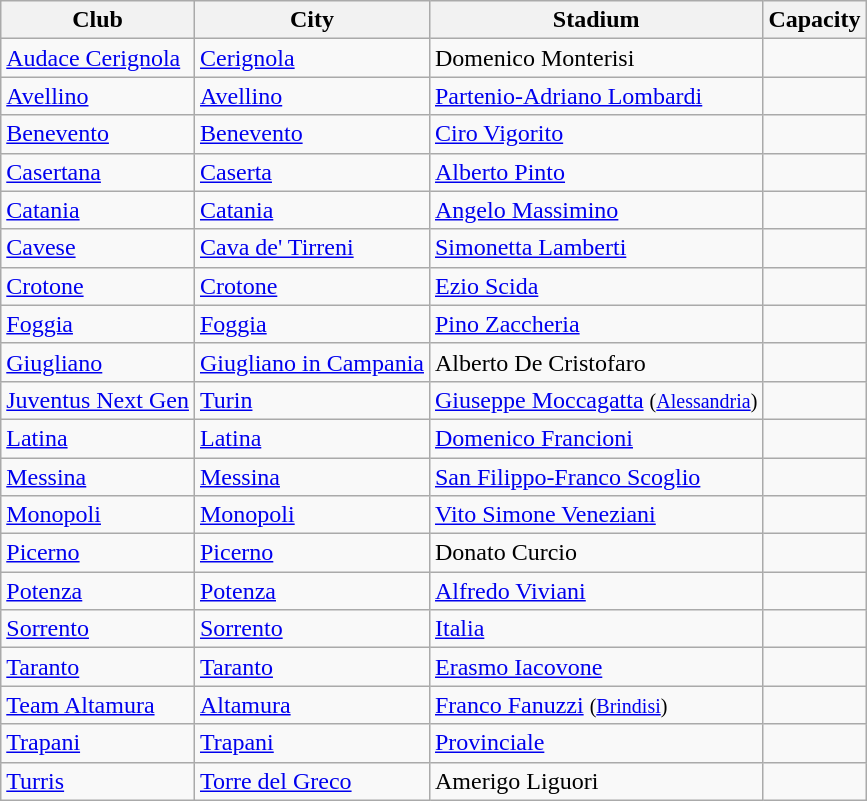<table class="wikitable sortable">
<tr>
<th>Club</th>
<th>City</th>
<th>Stadium</th>
<th>Capacity</th>
</tr>
<tr>
<td><a href='#'>Audace Cerignola</a></td>
<td><a href='#'>Cerignola</a></td>
<td>Domenico Monterisi</td>
<td></td>
</tr>
<tr>
<td><a href='#'>Avellino</a></td>
<td><a href='#'>Avellino</a></td>
<td><a href='#'>Partenio-Adriano Lombardi</a></td>
<td></td>
</tr>
<tr>
<td><a href='#'>Benevento</a></td>
<td><a href='#'>Benevento</a></td>
<td><a href='#'>Ciro Vigorito</a></td>
<td></td>
</tr>
<tr>
<td><a href='#'>Casertana</a></td>
<td><a href='#'>Caserta</a></td>
<td><a href='#'>Alberto Pinto</a></td>
<td></td>
</tr>
<tr>
<td><a href='#'>Catania</a></td>
<td><a href='#'>Catania</a></td>
<td><a href='#'>Angelo Massimino</a></td>
<td></td>
</tr>
<tr>
<td><a href='#'>Cavese</a></td>
<td><a href='#'>Cava de' Tirreni</a></td>
<td><a href='#'>Simonetta Lamberti</a></td>
<td></td>
</tr>
<tr>
<td><a href='#'>Crotone</a></td>
<td><a href='#'>Crotone</a></td>
<td><a href='#'>Ezio Scida</a></td>
<td></td>
</tr>
<tr>
<td><a href='#'>Foggia</a></td>
<td><a href='#'>Foggia</a></td>
<td><a href='#'>Pino Zaccheria</a></td>
<td></td>
</tr>
<tr>
<td><a href='#'>Giugliano</a></td>
<td><a href='#'>Giugliano in Campania</a></td>
<td>Alberto De Cristofaro</td>
<td></td>
</tr>
<tr>
<td><a href='#'>Juventus Next Gen</a></td>
<td><a href='#'>Turin</a></td>
<td><a href='#'>Giuseppe Moccagatta</a> <small>(<a href='#'>Alessandria</a>)</small></td>
<td></td>
</tr>
<tr>
<td><a href='#'>Latina</a></td>
<td><a href='#'>Latina</a></td>
<td><a href='#'>Domenico Francioni</a></td>
<td></td>
</tr>
<tr>
<td><a href='#'>Messina</a></td>
<td><a href='#'>Messina</a></td>
<td><a href='#'>San Filippo-Franco Scoglio</a></td>
<td></td>
</tr>
<tr>
<td><a href='#'>Monopoli</a></td>
<td><a href='#'>Monopoli</a></td>
<td><a href='#'>Vito Simone Veneziani</a></td>
<td></td>
</tr>
<tr>
<td><a href='#'>Picerno</a></td>
<td><a href='#'>Picerno</a></td>
<td>Donato Curcio</td>
<td></td>
</tr>
<tr>
<td><a href='#'>Potenza</a></td>
<td><a href='#'>Potenza</a></td>
<td><a href='#'>Alfredo Viviani</a></td>
<td></td>
</tr>
<tr>
<td><a href='#'>Sorrento</a></td>
<td><a href='#'>Sorrento</a></td>
<td><a href='#'>Italia</a></td>
<td></td>
</tr>
<tr>
<td><a href='#'>Taranto</a></td>
<td><a href='#'>Taranto</a></td>
<td><a href='#'>Erasmo Iacovone</a></td>
<td></td>
</tr>
<tr>
<td><a href='#'>Team Altamura</a></td>
<td><a href='#'>Altamura</a></td>
<td><a href='#'>Franco Fanuzzi</a> <small>(<a href='#'>Brindisi</a>)</small></td>
<td></td>
</tr>
<tr>
<td><a href='#'>Trapani</a></td>
<td><a href='#'>Trapani</a></td>
<td><a href='#'>Provinciale</a></td>
<td></td>
</tr>
<tr>
<td><a href='#'>Turris</a></td>
<td><a href='#'>Torre del Greco</a></td>
<td>Amerigo Liguori</td>
<td></td>
</tr>
</table>
